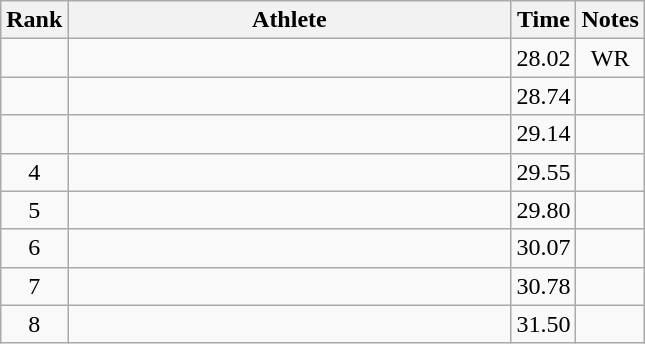<table class="wikitable" style="text-align:center">
<tr>
<th>Rank</th>
<th Style="width:18em">Athlete</th>
<th>Time</th>
<th>Notes</th>
</tr>
<tr>
<td></td>
<td style="text-align:left"></td>
<td>28.02</td>
<td>WR</td>
</tr>
<tr>
<td></td>
<td style="text-align:left"></td>
<td>28.74</td>
<td></td>
</tr>
<tr>
<td></td>
<td style="text-align:left"></td>
<td>29.14</td>
<td></td>
</tr>
<tr>
<td>4</td>
<td style="text-align:left"></td>
<td>29.55</td>
<td></td>
</tr>
<tr>
<td>5</td>
<td style="text-align:left"></td>
<td>29.80</td>
<td></td>
</tr>
<tr>
<td>6</td>
<td style="text-align:left"></td>
<td>30.07</td>
<td></td>
</tr>
<tr>
<td>7</td>
<td style="text-align:left"></td>
<td>30.78</td>
<td></td>
</tr>
<tr>
<td>8</td>
<td style="text-align:left"></td>
<td>31.50</td>
<td></td>
</tr>
</table>
